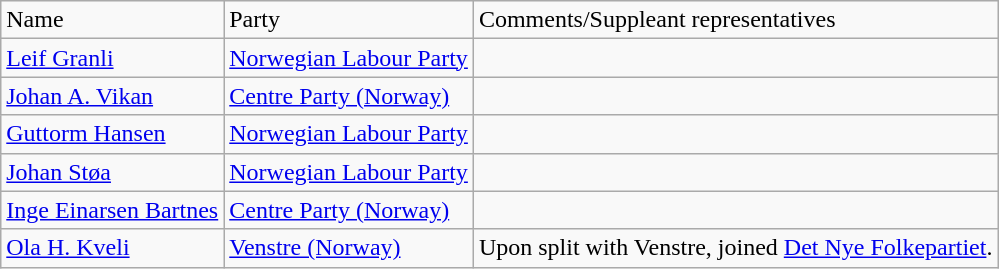<table class="wikitable">
<tr>
<td>Name</td>
<td>Party</td>
<td>Comments/Suppleant representatives</td>
</tr>
<tr>
<td><a href='#'>Leif Granli</a></td>
<td><a href='#'>Norwegian Labour Party</a></td>
<td></td>
</tr>
<tr>
<td><a href='#'>Johan A. Vikan</a></td>
<td><a href='#'>Centre Party (Norway)</a></td>
<td></td>
</tr>
<tr>
<td><a href='#'>Guttorm Hansen</a></td>
<td><a href='#'>Norwegian Labour Party</a></td>
<td></td>
</tr>
<tr>
<td><a href='#'>Johan Støa</a></td>
<td><a href='#'>Norwegian Labour Party</a></td>
<td></td>
</tr>
<tr>
<td><a href='#'>Inge Einarsen Bartnes</a></td>
<td><a href='#'>Centre Party (Norway)</a></td>
<td></td>
</tr>
<tr>
<td><a href='#'>Ola H. Kveli</a></td>
<td><a href='#'>Venstre (Norway)</a></td>
<td>Upon split with Venstre, joined <a href='#'>Det Nye Folkepartiet</a>.</td>
</tr>
</table>
